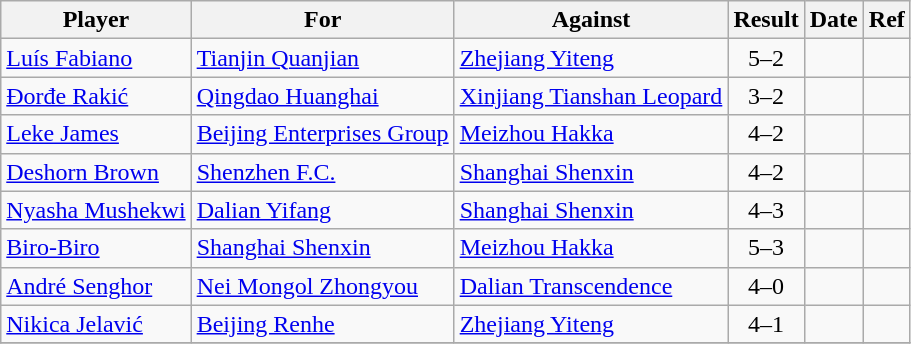<table class="wikitable">
<tr>
<th>Player</th>
<th>For</th>
<th>Against</th>
<th style="text-align:center">Result</th>
<th>Date</th>
<th>Ref</th>
</tr>
<tr>
<td> <a href='#'>Luís Fabiano</a></td>
<td><a href='#'>Tianjin Quanjian</a></td>
<td><a href='#'>Zhejiang Yiteng</a></td>
<td align="center">5–2</td>
<td></td>
<td></td>
</tr>
<tr>
<td> <a href='#'>Đorđe Rakić</a></td>
<td><a href='#'>Qingdao Huanghai</a></td>
<td><a href='#'>Xinjiang Tianshan Leopard</a></td>
<td align="center">3–2</td>
<td></td>
<td></td>
</tr>
<tr>
<td> <a href='#'>Leke James</a></td>
<td><a href='#'>Beijing Enterprises Group</a></td>
<td><a href='#'>Meizhou Hakka</a></td>
<td align="center">4–2</td>
<td></td>
<td></td>
</tr>
<tr>
<td> <a href='#'>Deshorn Brown</a></td>
<td><a href='#'>Shenzhen F.C.</a></td>
<td><a href='#'>Shanghai Shenxin</a></td>
<td align="center">4–2</td>
<td></td>
<td></td>
</tr>
<tr>
<td> <a href='#'>Nyasha Mushekwi</a></td>
<td><a href='#'>Dalian Yifang</a></td>
<td><a href='#'>Shanghai Shenxin</a></td>
<td align="center">4–3</td>
<td></td>
<td></td>
</tr>
<tr>
<td> <a href='#'>Biro-Biro</a></td>
<td><a href='#'>Shanghai Shenxin</a></td>
<td><a href='#'>Meizhou Hakka</a></td>
<td align="center">5–3</td>
<td></td>
<td></td>
</tr>
<tr>
<td> <a href='#'>André Senghor</a></td>
<td><a href='#'>Nei Mongol Zhongyou</a></td>
<td><a href='#'>Dalian Transcendence</a></td>
<td align="center">4–0</td>
<td></td>
<td></td>
</tr>
<tr>
<td> <a href='#'>Nikica Jelavić</a></td>
<td><a href='#'>Beijing Renhe</a></td>
<td><a href='#'>Zhejiang Yiteng</a></td>
<td align="center">4–1</td>
<td></td>
<td></td>
</tr>
<tr>
</tr>
</table>
